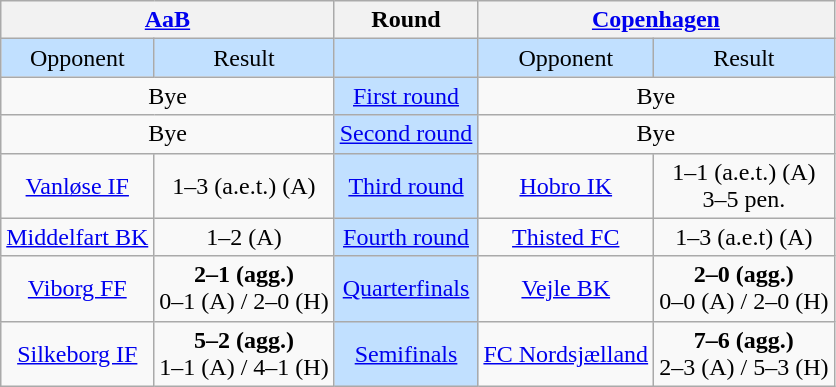<table class="wikitable" style="text-align: center;">
<tr>
<th colspan=2><a href='#'>AaB</a></th>
<th>Round</th>
<th colspan=2><a href='#'>Copenhagen</a></th>
</tr>
<tr style="background:#c1e0ff;">
<td>Opponent</td>
<td>Result</td>
<td></td>
<td>Opponent</td>
<td>Result</td>
</tr>
<tr>
<td colspan="2" align="center">Bye</td>
<td style="background:#c1e0ff;"><a href='#'>First round</a></td>
<td colspan="2" align="center">Bye</td>
</tr>
<tr>
<td colspan="2" align="center">Bye</td>
<td style="background:#c1e0ff;"><a href='#'>Second round</a></td>
<td colspan="2" align="center">Bye</td>
</tr>
<tr>
<td align="center"><a href='#'>Vanløse IF</a></td>
<td align="center">1–3 (a.e.t.) (A)</td>
<td style="background:#c1e0ff;"><a href='#'>Third round</a></td>
<td align="center"><a href='#'>Hobro IK</a></td>
<td align="center">1–1 (a.e.t.) (A)<br>3–5 pen.</td>
</tr>
<tr>
<td align="center"><a href='#'>Middelfart BK</a></td>
<td align="center">1–2 (A)</td>
<td style="background:#c1e0ff;"><a href='#'>Fourth round</a></td>
<td align="center"><a href='#'>Thisted FC</a></td>
<td align="center">1–3 (a.e.t) (A)</td>
</tr>
<tr>
<td align="center"><a href='#'>Viborg FF</a></td>
<td align="center"><strong>2–1 (agg.)</strong><br>0–1 (A) / 2–0 (H)</td>
<td style="background:#c1e0ff;"><a href='#'>Quarterfinals</a></td>
<td align="center"><a href='#'>Vejle BK</a></td>
<td align="center"><strong>2–0 (agg.)</strong><br>0–0 (A) / 2–0 (H)</td>
</tr>
<tr>
<td align="center"><a href='#'>Silkeborg IF</a></td>
<td align="center"><strong>5–2 (agg.)</strong><br>1–1 (A) / 4–1 (H)</td>
<td style="background:#c1e0ff;"><a href='#'>Semifinals</a></td>
<td align="center"><a href='#'>FC Nordsjælland</a></td>
<td align="center"><strong>7–6 (agg.)</strong><br>2–3 (A) / 5–3 (H)</td>
</tr>
</table>
